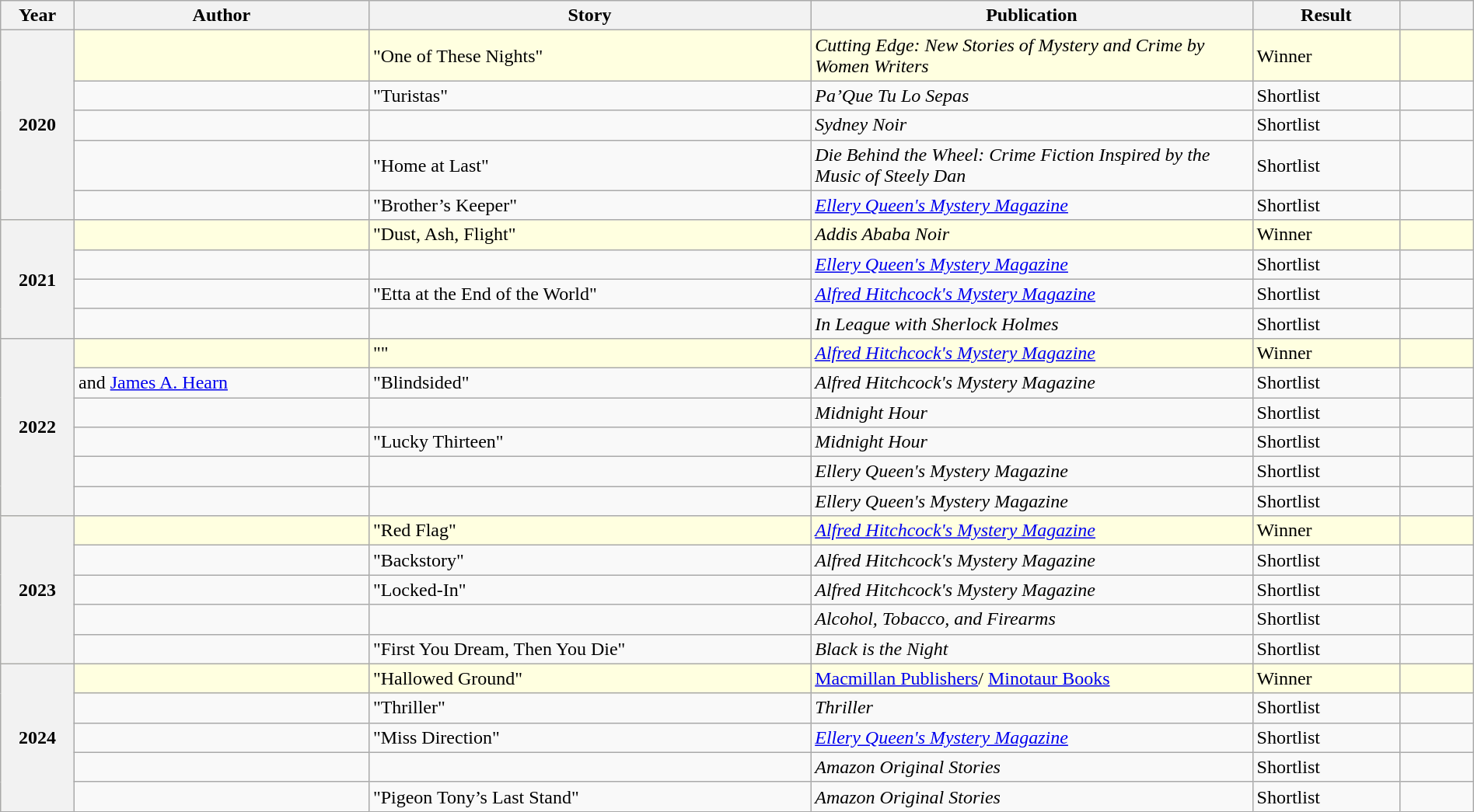<table class="wikitable sortable mw-collapsible" style="width:100%">
<tr>
<th scope="col" width="5%">Year</th>
<th scope="col" width="20%">Author</th>
<th scope="col" width="30%">Story</th>
<th scope="col" width="30%">Publication</th>
<th scope="col" width="10%">Result</th>
<th scope="col" width="5%"></th>
</tr>
<tr style="background:lightyellow;">
<th rowspan="5">2020</th>
<td></td>
<td>"One of These Nights"</td>
<td><em>Cutting Edge: New Stories of Mystery and Crime by Women Writers</em></td>
<td>Winner</td>
<td></td>
</tr>
<tr>
<td></td>
<td>"Turistas"</td>
<td><em>Pa’Que Tu Lo Sepas</em></td>
<td>Shortlist</td>
<td></td>
</tr>
<tr>
<td></td>
<td></td>
<td><em>Sydney Noir</em></td>
<td>Shortlist</td>
<td></td>
</tr>
<tr>
<td></td>
<td>"Home at Last"</td>
<td><em>Die Behind the Wheel: Crime Fiction Inspired by the Music of Steely Dan</em></td>
<td>Shortlist</td>
<td></td>
</tr>
<tr>
<td></td>
<td>"Brother’s Keeper"</td>
<td><em><a href='#'>Ellery Queen's Mystery Magazine</a></em></td>
<td>Shortlist</td>
<td></td>
</tr>
<tr style="background:lightyellow;">
<th rowspan="4">2021</th>
<td></td>
<td>"Dust, Ash, Flight"</td>
<td><em>Addis Ababa Noir</em></td>
<td>Winner</td>
<td></td>
</tr>
<tr>
<td></td>
<td></td>
<td><em><a href='#'>Ellery Queen's Mystery Magazine</a></em></td>
<td>Shortlist</td>
<td></td>
</tr>
<tr>
<td></td>
<td>"Etta at the End of the World"</td>
<td><em><a href='#'>Alfred Hitchcock's Mystery Magazine</a></em></td>
<td>Shortlist</td>
<td></td>
</tr>
<tr>
<td></td>
<td></td>
<td><em>In League with Sherlock Holmes</em></td>
<td>Shortlist</td>
<td></td>
</tr>
<tr style="background:lightyellow;">
<th rowspan="6">2022</th>
<td></td>
<td>""</td>
<td><em><a href='#'>Alfred Hitchcock's Mystery Magazine</a></em></td>
<td>Winner</td>
<td></td>
</tr>
<tr>
<td> and <a href='#'>James A. Hearn</a></td>
<td>"Blindsided"</td>
<td><em>Alfred Hitchcock's Mystery Magazine</em></td>
<td>Shortlist</td>
<td></td>
</tr>
<tr>
<td></td>
<td></td>
<td><em>Midnight Hour</em></td>
<td>Shortlist</td>
<td></td>
</tr>
<tr>
<td></td>
<td>"Lucky Thirteen"</td>
<td><em>Midnight Hour</em></td>
<td>Shortlist</td>
<td></td>
</tr>
<tr>
<td></td>
<td></td>
<td><em>Ellery Queen's Mystery Magazine</em></td>
<td>Shortlist</td>
<td></td>
</tr>
<tr>
<td></td>
<td></td>
<td><em>Ellery Queen's Mystery Magazine</em></td>
<td>Shortlist</td>
<td></td>
</tr>
<tr style="background:lightyellow;">
<th rowspan="5">2023</th>
<td></td>
<td>"Red Flag"</td>
<td><em><a href='#'>Alfred Hitchcock's Mystery Magazine</a></em></td>
<td>Winner</td>
<td></td>
</tr>
<tr>
<td></td>
<td>"Backstory"</td>
<td><em>Alfred Hitchcock's Mystery Magazine</em></td>
<td>Shortlist</td>
<td></td>
</tr>
<tr>
<td></td>
<td>"Locked-In"</td>
<td><em>Alfred Hitchcock's Mystery Magazine</em></td>
<td>Shortlist</td>
<td></td>
</tr>
<tr>
<td></td>
<td></td>
<td><em>Alcohol, Tobacco, and Firearms</em></td>
<td>Shortlist</td>
<td></td>
</tr>
<tr>
<td></td>
<td>"First You Dream, Then You Die"</td>
<td><em>Black is the Night</em></td>
<td>Shortlist</td>
<td></td>
</tr>
<tr style="background:lightyellow;">
<th rowspan="5">2024</th>
<td></td>
<td>"Hallowed Ground"</td>
<td><a href='#'>Macmillan Publishers</a>/ <a href='#'>Minotaur Books</a></td>
<td>Winner</td>
<td></td>
</tr>
<tr>
<td></td>
<td>"Thriller"</td>
<td><em>Thriller</em></td>
<td>Shortlist</td>
<td></td>
</tr>
<tr>
<td></td>
<td>"Miss Direction"</td>
<td><em><a href='#'>Ellery Queen's Mystery Magazine</a></em></td>
<td>Shortlist</td>
<td></td>
</tr>
<tr>
<td></td>
<td></td>
<td><em>Amazon Original Stories</em></td>
<td>Shortlist</td>
<td></td>
</tr>
<tr>
<td></td>
<td>"Pigeon Tony’s Last Stand"</td>
<td><em>Amazon Original Stories</em></td>
<td>Shortlist</td>
<td></td>
</tr>
</table>
